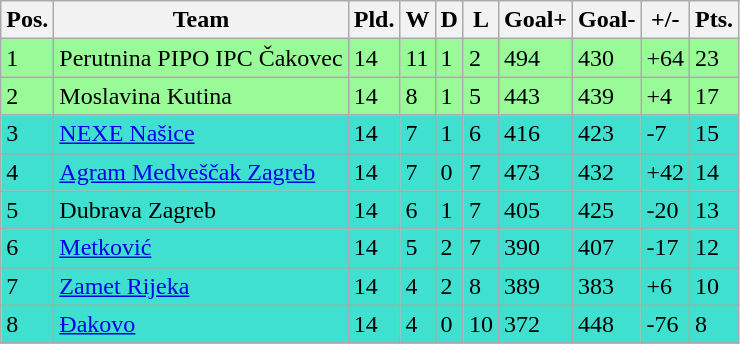<table class="wikitable">
<tr>
<th>Pos.</th>
<th>Team</th>
<th>Pld.</th>
<th>W</th>
<th>D</th>
<th>L</th>
<th>Goal+</th>
<th>Goal-</th>
<th>+/-</th>
<th>Pts.</th>
</tr>
<tr style="background:palegreen;">
<td>1</td>
<td>Perutnina PIPO IPC Čakovec</td>
<td>14</td>
<td>11</td>
<td>1</td>
<td>2</td>
<td>494</td>
<td>430</td>
<td>+64</td>
<td>23</td>
</tr>
<tr style="background:palegreen;">
<td>2</td>
<td>Moslavina Kutina</td>
<td>14</td>
<td>8</td>
<td>1</td>
<td>5</td>
<td>443</td>
<td>439</td>
<td>+4</td>
<td>17</td>
</tr>
<tr style="background:turquoise;">
<td>3</td>
<td><a href='#'>NEXE Našice</a></td>
<td>14</td>
<td>7</td>
<td>1</td>
<td>6</td>
<td>416</td>
<td>423</td>
<td>-7</td>
<td>15</td>
</tr>
<tr style="background:turquoise;">
<td>4</td>
<td><a href='#'>Agram Medveščak Zagreb</a></td>
<td>14</td>
<td>7</td>
<td>0</td>
<td>7</td>
<td>473</td>
<td>432</td>
<td>+42</td>
<td>14</td>
</tr>
<tr style="background:turquoise;">
<td>5</td>
<td>Dubrava Zagreb</td>
<td>14</td>
<td>6</td>
<td>1</td>
<td>7</td>
<td>405</td>
<td>425</td>
<td>-20</td>
<td>13</td>
</tr>
<tr style="background:turquoise;">
<td>6</td>
<td><a href='#'>Metković</a></td>
<td>14</td>
<td>5</td>
<td>2</td>
<td>7</td>
<td>390</td>
<td>407</td>
<td>-17</td>
<td>12</td>
</tr>
<tr style="background:turquoise;">
<td>7</td>
<td><a href='#'>Zamet Rijeka</a></td>
<td>14</td>
<td>4</td>
<td>2</td>
<td>8</td>
<td>389</td>
<td>383</td>
<td>+6</td>
<td>10</td>
</tr>
<tr style="background:turquoise;">
<td>8</td>
<td><a href='#'>Đakovo</a></td>
<td>14</td>
<td>4</td>
<td>0</td>
<td>10</td>
<td>372</td>
<td>448</td>
<td>-76</td>
<td>8</td>
</tr>
<tr style="background:turquoise;">
</tr>
</table>
